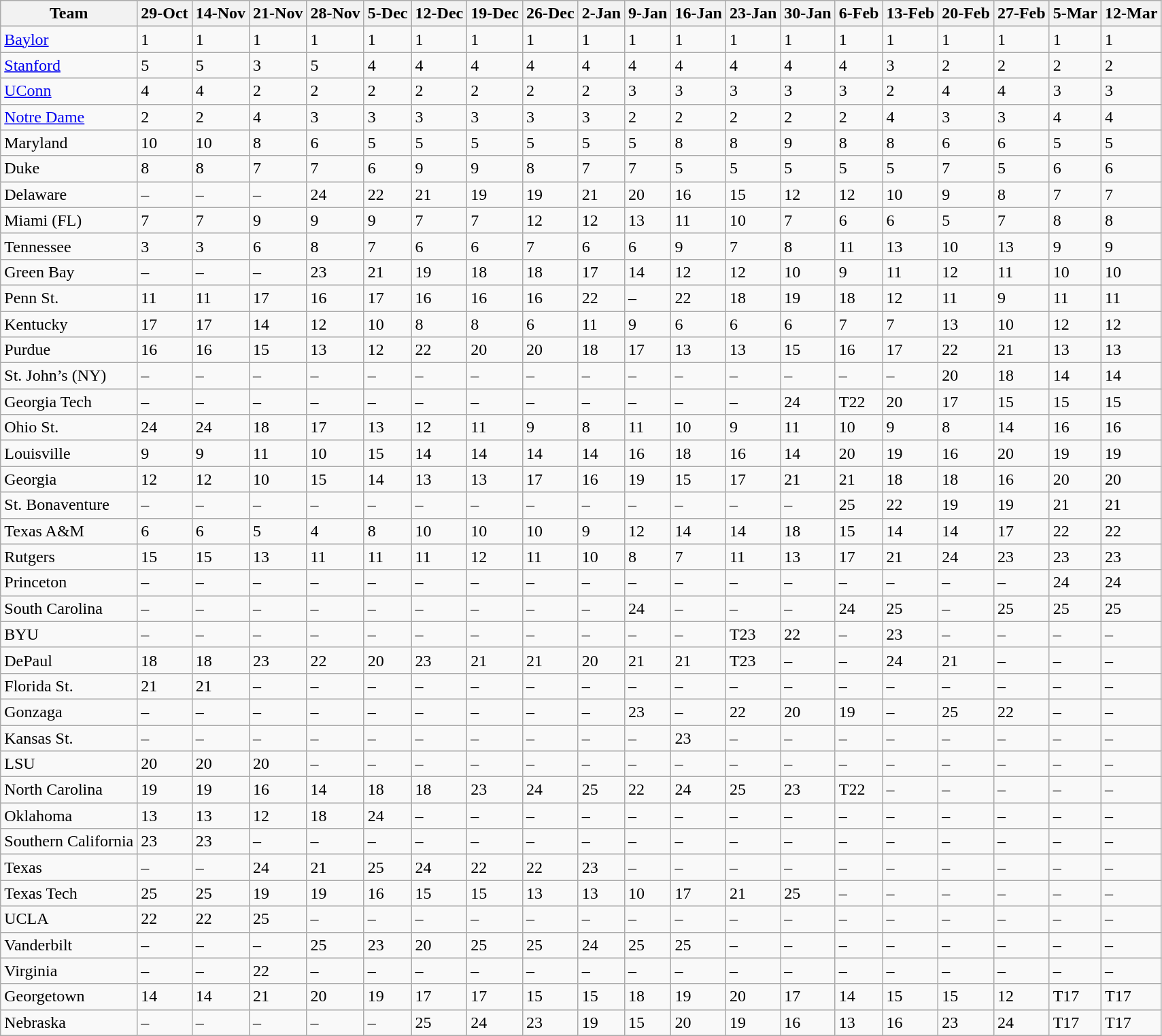<table class="wikitable sortable">
<tr>
<th>Team</th>
<th>29-Oct</th>
<th>14-Nov</th>
<th>21-Nov</th>
<th>28-Nov</th>
<th>5-Dec</th>
<th>12-Dec</th>
<th>19-Dec</th>
<th>26-Dec</th>
<th>2-Jan</th>
<th>9-Jan</th>
<th>16-Jan</th>
<th>23-Jan</th>
<th>30-Jan</th>
<th>6-Feb</th>
<th>13-Feb</th>
<th>20-Feb</th>
<th>27-Feb</th>
<th>5-Mar</th>
<th>12-Mar</th>
</tr>
<tr>
<td><a href='#'>Baylor</a></td>
<td>1</td>
<td>1</td>
<td>1</td>
<td>1</td>
<td>1</td>
<td>1</td>
<td>1</td>
<td>1</td>
<td>1</td>
<td>1</td>
<td>1</td>
<td>1</td>
<td>1</td>
<td>1</td>
<td>1</td>
<td>1</td>
<td>1</td>
<td>1</td>
<td>1</td>
</tr>
<tr>
<td><a href='#'>Stanford</a></td>
<td>5</td>
<td>5</td>
<td>3</td>
<td>5</td>
<td>4</td>
<td>4</td>
<td>4</td>
<td>4</td>
<td>4</td>
<td>4</td>
<td>4</td>
<td>4</td>
<td>4</td>
<td>4</td>
<td>3</td>
<td>2</td>
<td>2</td>
<td>2</td>
<td>2</td>
</tr>
<tr>
<td><a href='#'>UConn</a></td>
<td>4</td>
<td>4</td>
<td>2</td>
<td>2</td>
<td>2</td>
<td>2</td>
<td>2</td>
<td>2</td>
<td>2</td>
<td>3</td>
<td>3</td>
<td>3</td>
<td>3</td>
<td>3</td>
<td>2</td>
<td>4</td>
<td>4</td>
<td>3</td>
<td>3</td>
</tr>
<tr>
<td><a href='#'>Notre Dame</a></td>
<td>2</td>
<td>2</td>
<td>4</td>
<td>3</td>
<td>3</td>
<td>3</td>
<td>3</td>
<td>3</td>
<td>3</td>
<td>2</td>
<td>2</td>
<td>2</td>
<td>2</td>
<td>2</td>
<td>4</td>
<td>3</td>
<td>3</td>
<td>4</td>
<td>4</td>
</tr>
<tr>
<td>Maryland</td>
<td>10</td>
<td>10</td>
<td>8</td>
<td>6</td>
<td>5</td>
<td>5</td>
<td>5</td>
<td>5</td>
<td>5</td>
<td>5</td>
<td>8</td>
<td>8</td>
<td>9</td>
<td>8</td>
<td>8</td>
<td>6</td>
<td>6</td>
<td>5</td>
<td>5</td>
</tr>
<tr>
<td>Duke</td>
<td>8</td>
<td>8</td>
<td>7</td>
<td>7</td>
<td>6</td>
<td>9</td>
<td>9</td>
<td>8</td>
<td>7</td>
<td>7</td>
<td>5</td>
<td>5</td>
<td>5</td>
<td>5</td>
<td>5</td>
<td>7</td>
<td>5</td>
<td>6</td>
<td>6</td>
</tr>
<tr>
<td>Delaware</td>
<td data-sort-value=99>–</td>
<td data-sort-value=99>–</td>
<td data-sort-value=99>–</td>
<td>24</td>
<td>22</td>
<td>21</td>
<td>19</td>
<td>19</td>
<td>21</td>
<td>20</td>
<td>16</td>
<td>15</td>
<td>12</td>
<td>12</td>
<td>10</td>
<td>9</td>
<td>8</td>
<td>7</td>
<td>7</td>
</tr>
<tr>
<td>Miami (FL)</td>
<td>7</td>
<td>7</td>
<td>9</td>
<td>9</td>
<td>9</td>
<td>7</td>
<td>7</td>
<td>12</td>
<td>12</td>
<td>13</td>
<td>11</td>
<td>10</td>
<td>7</td>
<td>6</td>
<td>6</td>
<td>5</td>
<td>7</td>
<td>8</td>
<td>8</td>
</tr>
<tr>
<td>Tennessee</td>
<td>3</td>
<td>3</td>
<td>6</td>
<td>8</td>
<td>7</td>
<td>6</td>
<td>6</td>
<td>7</td>
<td>6</td>
<td>6</td>
<td>9</td>
<td>7</td>
<td>8</td>
<td>11</td>
<td>13</td>
<td>10</td>
<td>13</td>
<td>9</td>
<td>9</td>
</tr>
<tr>
<td>Green Bay</td>
<td data-sort-value=99>–</td>
<td data-sort-value=99>–</td>
<td data-sort-value=99>–</td>
<td>23</td>
<td>21</td>
<td>19</td>
<td>18</td>
<td>18</td>
<td>17</td>
<td>14</td>
<td>12</td>
<td>12</td>
<td>10</td>
<td>9</td>
<td>11</td>
<td>12</td>
<td>11</td>
<td>10</td>
<td>10</td>
</tr>
<tr>
<td>Penn St.</td>
<td>11</td>
<td>11</td>
<td>17</td>
<td>16</td>
<td>17</td>
<td>16</td>
<td>16</td>
<td>16</td>
<td>22</td>
<td data-sort-value=99>–</td>
<td>22</td>
<td>18</td>
<td>19</td>
<td>18</td>
<td>12</td>
<td>11</td>
<td>9</td>
<td>11</td>
<td>11</td>
</tr>
<tr>
<td>Kentucky</td>
<td>17</td>
<td>17</td>
<td>14</td>
<td>12</td>
<td>10</td>
<td>8</td>
<td>8</td>
<td>6</td>
<td>11</td>
<td>9</td>
<td>6</td>
<td>6</td>
<td>6</td>
<td>7</td>
<td>7</td>
<td>13</td>
<td>10</td>
<td>12</td>
<td>12</td>
</tr>
<tr>
<td>Purdue</td>
<td>16</td>
<td>16</td>
<td>15</td>
<td>13</td>
<td>12</td>
<td>22</td>
<td>20</td>
<td>20</td>
<td>18</td>
<td>17</td>
<td>13</td>
<td>13</td>
<td>15</td>
<td>16</td>
<td>17</td>
<td>22</td>
<td>21</td>
<td>13</td>
<td>13</td>
</tr>
<tr>
<td>St. John’s (NY)</td>
<td data-sort-value=99>–</td>
<td data-sort-value=99>–</td>
<td data-sort-value=99>–</td>
<td data-sort-value=99>–</td>
<td data-sort-value=99>–</td>
<td data-sort-value=99>–</td>
<td data-sort-value=99>–</td>
<td data-sort-value=99>–</td>
<td data-sort-value=99>–</td>
<td data-sort-value=99>–</td>
<td data-sort-value=99>–</td>
<td data-sort-value=99>–</td>
<td data-sort-value=99>–</td>
<td data-sort-value=99>–</td>
<td data-sort-value=99>–</td>
<td>20</td>
<td>18</td>
<td>14</td>
<td>14</td>
</tr>
<tr>
<td>Georgia Tech</td>
<td data-sort-value=99>–</td>
<td data-sort-value=99>–</td>
<td data-sort-value=99>–</td>
<td data-sort-value=99>–</td>
<td data-sort-value=99>–</td>
<td data-sort-value=99>–</td>
<td data-sort-value=99>–</td>
<td data-sort-value=99>–</td>
<td data-sort-value=99>–</td>
<td data-sort-value=99>–</td>
<td data-sort-value=99>–</td>
<td data-sort-value=99>–</td>
<td>24</td>
<td data-sort-value=22>T22</td>
<td>20</td>
<td>17</td>
<td>15</td>
<td>15</td>
<td>15</td>
</tr>
<tr>
<td>Ohio St.</td>
<td>24</td>
<td>24</td>
<td>18</td>
<td>17</td>
<td>13</td>
<td>12</td>
<td>11</td>
<td>9</td>
<td>8</td>
<td>11</td>
<td>10</td>
<td>9</td>
<td>11</td>
<td>10</td>
<td>9</td>
<td>8</td>
<td>14</td>
<td>16</td>
<td>16</td>
</tr>
<tr>
<td>Louisville</td>
<td>9</td>
<td>9</td>
<td>11</td>
<td>10</td>
<td>15</td>
<td>14</td>
<td>14</td>
<td>14</td>
<td>14</td>
<td>16</td>
<td>18</td>
<td>16</td>
<td>14</td>
<td>20</td>
<td>19</td>
<td>16</td>
<td>20</td>
<td>19</td>
<td>19</td>
</tr>
<tr>
<td>Georgia</td>
<td>12</td>
<td>12</td>
<td>10</td>
<td>15</td>
<td>14</td>
<td>13</td>
<td>13</td>
<td>17</td>
<td>16</td>
<td>19</td>
<td>15</td>
<td>17</td>
<td>21</td>
<td>21</td>
<td>18</td>
<td>18</td>
<td>16</td>
<td>20</td>
<td>20</td>
</tr>
<tr>
<td>St. Bonaventure</td>
<td data-sort-value=99>–</td>
<td data-sort-value=99>–</td>
<td data-sort-value=99>–</td>
<td data-sort-value=99>–</td>
<td data-sort-value=99>–</td>
<td data-sort-value=99>–</td>
<td data-sort-value=99>–</td>
<td data-sort-value=99>–</td>
<td data-sort-value=99>–</td>
<td data-sort-value=99>–</td>
<td data-sort-value=99>–</td>
<td data-sort-value=99>–</td>
<td data-sort-value=99>–</td>
<td>25</td>
<td>22</td>
<td>19</td>
<td>19</td>
<td>21</td>
<td>21</td>
</tr>
<tr>
<td>Texas A&M</td>
<td>6</td>
<td>6</td>
<td>5</td>
<td>4</td>
<td>8</td>
<td>10</td>
<td>10</td>
<td>10</td>
<td>9</td>
<td>12</td>
<td>14</td>
<td>14</td>
<td>18</td>
<td>15</td>
<td>14</td>
<td>14</td>
<td>17</td>
<td>22</td>
<td>22</td>
</tr>
<tr>
<td>Rutgers</td>
<td>15</td>
<td>15</td>
<td>13</td>
<td>11</td>
<td>11</td>
<td>11</td>
<td>12</td>
<td>11</td>
<td>10</td>
<td>8</td>
<td>7</td>
<td>11</td>
<td>13</td>
<td>17</td>
<td>21</td>
<td>24</td>
<td>23</td>
<td>23</td>
<td>23</td>
</tr>
<tr>
<td>Princeton</td>
<td data-sort-value=99>–</td>
<td data-sort-value=99>–</td>
<td data-sort-value=99>–</td>
<td data-sort-value=99>–</td>
<td data-sort-value=99>–</td>
<td data-sort-value=99>–</td>
<td data-sort-value=99>–</td>
<td data-sort-value=99>–</td>
<td data-sort-value=99>–</td>
<td data-sort-value=99>–</td>
<td data-sort-value=99>–</td>
<td data-sort-value=99>–</td>
<td data-sort-value=99>–</td>
<td data-sort-value=99>–</td>
<td data-sort-value=99>–</td>
<td data-sort-value=99>–</td>
<td data-sort-value=99>–</td>
<td>24</td>
<td>24</td>
</tr>
<tr>
<td>South Carolina</td>
<td data-sort-value=99>–</td>
<td data-sort-value=99>–</td>
<td data-sort-value=99>–</td>
<td data-sort-value=99>–</td>
<td data-sort-value=99>–</td>
<td data-sort-value=99>–</td>
<td data-sort-value=99>–</td>
<td data-sort-value=99>–</td>
<td data-sort-value=99>–</td>
<td>24</td>
<td data-sort-value=99>–</td>
<td data-sort-value=99>–</td>
<td data-sort-value=99>–</td>
<td>24</td>
<td>25</td>
<td data-sort-value=99>–</td>
<td>25</td>
<td>25</td>
<td>25</td>
</tr>
<tr>
<td>BYU</td>
<td data-sort-value=99>–</td>
<td data-sort-value=99>–</td>
<td data-sort-value=99>–</td>
<td data-sort-value=99>–</td>
<td data-sort-value=99>–</td>
<td data-sort-value=99>–</td>
<td data-sort-value=99>–</td>
<td data-sort-value=99>–</td>
<td data-sort-value=99>–</td>
<td data-sort-value=99>–</td>
<td data-sort-value=99>–</td>
<td data-sort-value=23>T23</td>
<td>22</td>
<td data-sort-value=99>–</td>
<td>23</td>
<td data-sort-value=99>–</td>
<td data-sort-value=99>–</td>
<td data-sort-value=99>–</td>
<td data-sort-value=99>–</td>
</tr>
<tr>
<td>DePaul</td>
<td>18</td>
<td>18</td>
<td>23</td>
<td>22</td>
<td>20</td>
<td>23</td>
<td>21</td>
<td>21</td>
<td>20</td>
<td>21</td>
<td>21</td>
<td data-sort-value=23>T23</td>
<td data-sort-value=99>–</td>
<td data-sort-value=99>–</td>
<td>24</td>
<td>21</td>
<td data-sort-value=99>–</td>
<td data-sort-value=99>–</td>
<td data-sort-value=99>–</td>
</tr>
<tr>
<td>Florida St.</td>
<td>21</td>
<td>21</td>
<td data-sort-value=99>–</td>
<td data-sort-value=99>–</td>
<td data-sort-value=99>–</td>
<td data-sort-value=99>–</td>
<td data-sort-value=99>–</td>
<td data-sort-value=99>–</td>
<td data-sort-value=99>–</td>
<td data-sort-value=99>–</td>
<td data-sort-value=99>–</td>
<td data-sort-value=99>–</td>
<td data-sort-value=99>–</td>
<td data-sort-value=99>–</td>
<td data-sort-value=99>–</td>
<td data-sort-value=99>–</td>
<td data-sort-value=99>–</td>
<td data-sort-value=99>–</td>
<td data-sort-value=99>–</td>
</tr>
<tr>
<td>Gonzaga</td>
<td data-sort-value=99>–</td>
<td data-sort-value=99>–</td>
<td data-sort-value=99>–</td>
<td data-sort-value=99>–</td>
<td data-sort-value=99>–</td>
<td data-sort-value=99>–</td>
<td data-sort-value=99>–</td>
<td data-sort-value=99>–</td>
<td data-sort-value=99>–</td>
<td>23</td>
<td data-sort-value=99>–</td>
<td>22</td>
<td>20</td>
<td>19</td>
<td data-sort-value=99>–</td>
<td>25</td>
<td>22</td>
<td data-sort-value=99>–</td>
<td data-sort-value=99>–</td>
</tr>
<tr>
<td>Kansas St.</td>
<td data-sort-value=99>–</td>
<td data-sort-value=99>–</td>
<td data-sort-value=99>–</td>
<td data-sort-value=99>–</td>
<td data-sort-value=99>–</td>
<td data-sort-value=99>–</td>
<td data-sort-value=99>–</td>
<td data-sort-value=99>–</td>
<td data-sort-value=99>–</td>
<td data-sort-value=99>–</td>
<td>23</td>
<td data-sort-value=99>–</td>
<td data-sort-value=99>–</td>
<td data-sort-value=99>–</td>
<td data-sort-value=99>–</td>
<td data-sort-value=99>–</td>
<td data-sort-value=99>–</td>
<td data-sort-value=99>–</td>
<td data-sort-value=99>–</td>
</tr>
<tr>
<td>LSU</td>
<td>20</td>
<td>20</td>
<td>20</td>
<td data-sort-value=99>–</td>
<td data-sort-value=99>–</td>
<td data-sort-value=99>–</td>
<td data-sort-value=99>–</td>
<td data-sort-value=99>–</td>
<td data-sort-value=99>–</td>
<td data-sort-value=99>–</td>
<td data-sort-value=99>–</td>
<td data-sort-value=99>–</td>
<td data-sort-value=99>–</td>
<td data-sort-value=99>–</td>
<td data-sort-value=99>–</td>
<td data-sort-value=99>–</td>
<td data-sort-value=99>–</td>
<td data-sort-value=99>–</td>
<td data-sort-value=99>–</td>
</tr>
<tr>
<td>North Carolina</td>
<td>19</td>
<td>19</td>
<td>16</td>
<td>14</td>
<td>18</td>
<td>18</td>
<td>23</td>
<td>24</td>
<td>25</td>
<td>22</td>
<td>24</td>
<td>25</td>
<td>23</td>
<td data-sort-value=22>T22</td>
<td data-sort-value=99>–</td>
<td data-sort-value=99>–</td>
<td data-sort-value=99>–</td>
<td data-sort-value=99>–</td>
<td data-sort-value=99>–</td>
</tr>
<tr>
<td>Oklahoma</td>
<td>13</td>
<td>13</td>
<td>12</td>
<td>18</td>
<td>24</td>
<td data-sort-value=99>–</td>
<td data-sort-value=99>–</td>
<td data-sort-value=99>–</td>
<td data-sort-value=99>–</td>
<td data-sort-value=99>–</td>
<td data-sort-value=99>–</td>
<td data-sort-value=99>–</td>
<td data-sort-value=99>–</td>
<td data-sort-value=99>–</td>
<td data-sort-value=99>–</td>
<td data-sort-value=99>–</td>
<td data-sort-value=99>–</td>
<td data-sort-value=99>–</td>
<td data-sort-value=99>–</td>
</tr>
<tr>
<td>Southern California</td>
<td>23</td>
<td>23</td>
<td data-sort-value=99>–</td>
<td data-sort-value=99>–</td>
<td data-sort-value=99>–</td>
<td data-sort-value=99>–</td>
<td data-sort-value=99>–</td>
<td data-sort-value=99>–</td>
<td data-sort-value=99>–</td>
<td data-sort-value=99>–</td>
<td data-sort-value=99>–</td>
<td data-sort-value=99>–</td>
<td data-sort-value=99>–</td>
<td data-sort-value=99>–</td>
<td data-sort-value=99>–</td>
<td data-sort-value=99>–</td>
<td data-sort-value=99>–</td>
<td data-sort-value=99>–</td>
<td data-sort-value=99>–</td>
</tr>
<tr>
<td>Texas</td>
<td data-sort-value=99>–</td>
<td data-sort-value=99>–</td>
<td>24</td>
<td>21</td>
<td>25</td>
<td>24</td>
<td>22</td>
<td>22</td>
<td>23</td>
<td data-sort-value=99>–</td>
<td data-sort-value=99>–</td>
<td data-sort-value=99>–</td>
<td data-sort-value=99>–</td>
<td data-sort-value=99>–</td>
<td data-sort-value=99>–</td>
<td data-sort-value=99>–</td>
<td data-sort-value=99>–</td>
<td data-sort-value=99>–</td>
<td data-sort-value=99>–</td>
</tr>
<tr>
<td>Texas Tech</td>
<td>25</td>
<td>25</td>
<td>19</td>
<td>19</td>
<td>16</td>
<td>15</td>
<td>15</td>
<td>13</td>
<td>13</td>
<td>10</td>
<td>17</td>
<td>21</td>
<td>25</td>
<td data-sort-value=99>–</td>
<td data-sort-value=99>–</td>
<td data-sort-value=99>–</td>
<td data-sort-value=99>–</td>
<td data-sort-value=99>–</td>
<td data-sort-value=99>–</td>
</tr>
<tr>
<td>UCLA</td>
<td>22</td>
<td>22</td>
<td>25</td>
<td data-sort-value=99>–</td>
<td data-sort-value=99>–</td>
<td data-sort-value=99>–</td>
<td data-sort-value=99>–</td>
<td data-sort-value=99>–</td>
<td data-sort-value=99>–</td>
<td data-sort-value=99>–</td>
<td data-sort-value=99>–</td>
<td data-sort-value=99>–</td>
<td data-sort-value=99>–</td>
<td data-sort-value=99>–</td>
<td data-sort-value=99>–</td>
<td data-sort-value=99>–</td>
<td data-sort-value=99>–</td>
<td data-sort-value=99>–</td>
<td data-sort-value=99>–</td>
</tr>
<tr>
<td>Vanderbilt</td>
<td data-sort-value=99>–</td>
<td data-sort-value=99>–</td>
<td data-sort-value=99>–</td>
<td>25</td>
<td>23</td>
<td>20</td>
<td>25</td>
<td>25</td>
<td>24</td>
<td>25</td>
<td>25</td>
<td data-sort-value=99>–</td>
<td data-sort-value=99>–</td>
<td data-sort-value=99>–</td>
<td data-sort-value=99>–</td>
<td data-sort-value=99>–</td>
<td data-sort-value=99>–</td>
<td data-sort-value=99>–</td>
<td data-sort-value=99>–</td>
</tr>
<tr>
<td>Virginia</td>
<td data-sort-value=99>–</td>
<td data-sort-value=99>–</td>
<td>22</td>
<td data-sort-value=99>–</td>
<td data-sort-value=99>–</td>
<td data-sort-value=99>–</td>
<td data-sort-value=99>–</td>
<td data-sort-value=99>–</td>
<td data-sort-value=99>–</td>
<td data-sort-value=99>–</td>
<td data-sort-value=99>–</td>
<td data-sort-value=99>–</td>
<td data-sort-value=99>–</td>
<td data-sort-value=99>–</td>
<td data-sort-value=99>–</td>
<td data-sort-value=99>–</td>
<td data-sort-value=99>–</td>
<td data-sort-value=99>–</td>
<td data-sort-value=99>–</td>
</tr>
<tr>
<td>Georgetown</td>
<td>14</td>
<td>14</td>
<td>21</td>
<td>20</td>
<td>19</td>
<td>17</td>
<td>17</td>
<td>15</td>
<td>15</td>
<td>18</td>
<td>19</td>
<td>20</td>
<td>17</td>
<td>14</td>
<td>15</td>
<td>15</td>
<td>12</td>
<td data-sort-value=17>T17</td>
<td data-sort-value=17>T17</td>
</tr>
<tr>
<td>Nebraska</td>
<td data-sort-value=99>–</td>
<td data-sort-value=99>–</td>
<td data-sort-value=99>–</td>
<td data-sort-value=99>–</td>
<td data-sort-value=99>–</td>
<td>25</td>
<td>24</td>
<td>23</td>
<td>19</td>
<td>15</td>
<td>20</td>
<td>19</td>
<td>16</td>
<td>13</td>
<td>16</td>
<td>23</td>
<td>24</td>
<td data-sort-value=17>T17</td>
<td data-sort-value=17>T17</td>
</tr>
</table>
